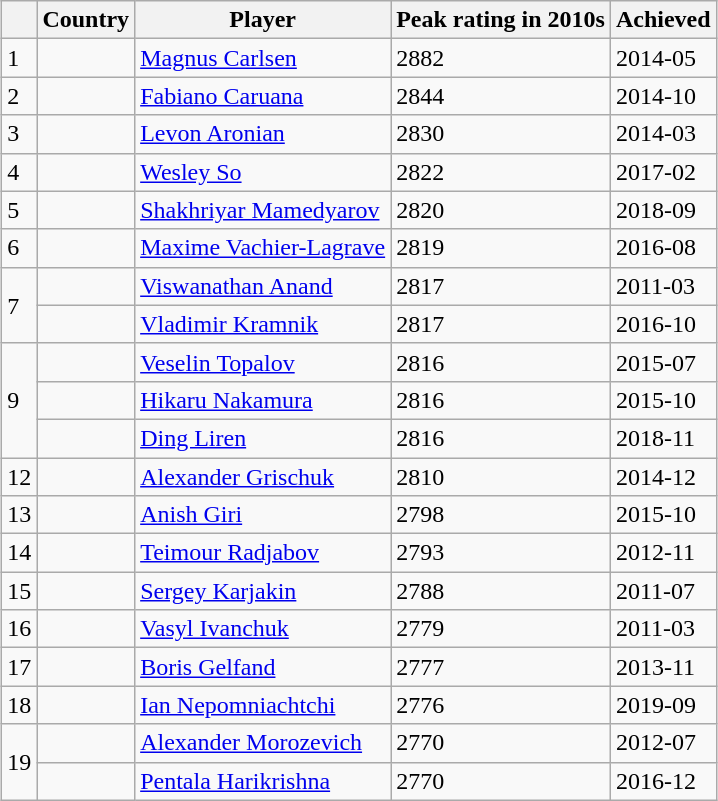<table class="wikitable sortable" style="margin:auto;">
<tr>
<th></th>
<th>Country</th>
<th>Player</th>
<th>Peak rating in 2010s</th>
<th>Achieved</th>
</tr>
<tr>
<td>1</td>
<td></td>
<td><a href='#'>Magnus Carlsen</a></td>
<td>2882</td>
<td>2014-05</td>
</tr>
<tr>
<td>2</td>
<td></td>
<td><a href='#'>Fabiano Caruana</a></td>
<td>2844</td>
<td>2014-10</td>
</tr>
<tr>
<td>3</td>
<td></td>
<td><a href='#'>Levon Aronian</a></td>
<td>2830</td>
<td>2014-03</td>
</tr>
<tr>
<td>4</td>
<td></td>
<td><a href='#'>Wesley So</a></td>
<td>2822</td>
<td>2017-02</td>
</tr>
<tr>
<td>5</td>
<td></td>
<td><a href='#'>Shakhriyar Mamedyarov</a></td>
<td>2820</td>
<td>2018-09</td>
</tr>
<tr>
<td>6</td>
<td></td>
<td><a href='#'>Maxime Vachier-Lagrave</a></td>
<td>2819</td>
<td>2016-08</td>
</tr>
<tr>
<td rowspan=2>7</td>
<td></td>
<td><a href='#'>Viswanathan Anand</a></td>
<td>2817</td>
<td>2011-03</td>
</tr>
<tr>
<td></td>
<td><a href='#'>Vladimir Kramnik</a></td>
<td>2817</td>
<td>2016-10</td>
</tr>
<tr>
<td rowspan=3>9</td>
<td></td>
<td><a href='#'>Veselin Topalov</a></td>
<td>2816</td>
<td>2015-07</td>
</tr>
<tr>
<td></td>
<td><a href='#'>Hikaru Nakamura</a></td>
<td>2816</td>
<td>2015-10</td>
</tr>
<tr>
<td></td>
<td><a href='#'>Ding Liren</a></td>
<td>2816</td>
<td>2018-11</td>
</tr>
<tr>
<td>12</td>
<td></td>
<td><a href='#'>Alexander Grischuk</a></td>
<td>2810</td>
<td>2014-12</td>
</tr>
<tr>
<td>13</td>
<td></td>
<td><a href='#'>Anish Giri</a></td>
<td>2798</td>
<td>2015-10</td>
</tr>
<tr>
<td>14</td>
<td></td>
<td><a href='#'>Teimour Radjabov</a></td>
<td>2793</td>
<td>2012-11</td>
</tr>
<tr>
<td>15</td>
<td></td>
<td><a href='#'>Sergey Karjakin</a></td>
<td>2788</td>
<td>2011-07</td>
</tr>
<tr>
<td>16</td>
<td></td>
<td><a href='#'>Vasyl Ivanchuk</a></td>
<td>2779</td>
<td>2011-03</td>
</tr>
<tr>
<td>17</td>
<td></td>
<td><a href='#'>Boris Gelfand</a></td>
<td>2777</td>
<td>2013-11</td>
</tr>
<tr>
<td>18</td>
<td></td>
<td><a href='#'>Ian Nepomniachtchi</a></td>
<td>2776</td>
<td>2019-09</td>
</tr>
<tr>
<td rowspan=2>19</td>
<td></td>
<td><a href='#'>Alexander Morozevich</a></td>
<td>2770</td>
<td>2012-07</td>
</tr>
<tr>
<td></td>
<td><a href='#'>Pentala Harikrishna</a></td>
<td>2770</td>
<td>2016-12</td>
</tr>
</table>
